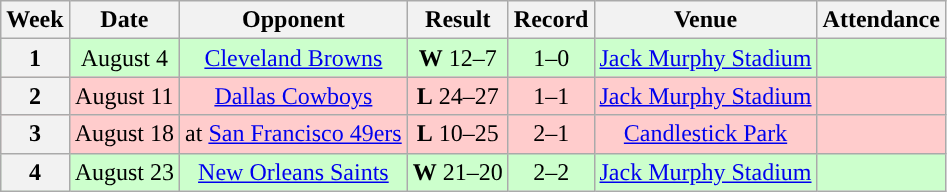<table class="wikitable" style="text-align:center">
<tr>
<th>Week</th>
<th>Date</th>
<th>Opponent</th>
<th>Result</th>
<th>Record</th>
<th>Venue</th>
<th>Attendance</th>
</tr>
<tr style="background:#cfc">
<th>1</th>
<td>August 4</td>
<td><a href='#'>Cleveland Browns</a></td>
<td><strong>W</strong> 12–7</td>
<td>1–0</td>
<td><a href='#'>Jack Murphy Stadium</a></td>
<td></td>
</tr>
<tr style="background:#fcc">
<th>2</th>
<td>August 11</td>
<td><a href='#'>Dallas Cowboys</a></td>
<td><strong>L</strong> 24–27</td>
<td>1–1</td>
<td><a href='#'>Jack Murphy Stadium</a></td>
<td></td>
</tr>
<tr style="background:#fcc">
<th>3</th>
<td>August 18</td>
<td>at <a href='#'>San Francisco 49ers</a></td>
<td><strong>L</strong> 10–25</td>
<td>2–1</td>
<td><a href='#'>Candlestick Park</a></td>
<td></td>
</tr>
<tr style="background:#cfc">
<th>4</th>
<td>August 23</td>
<td><a href='#'>New Orleans Saints</a></td>
<td><strong>W</strong> 21–20</td>
<td>2–2</td>
<td><a href='#'>Jack Murphy Stadium</a></td>
<td></td>
</tr>
</table>
